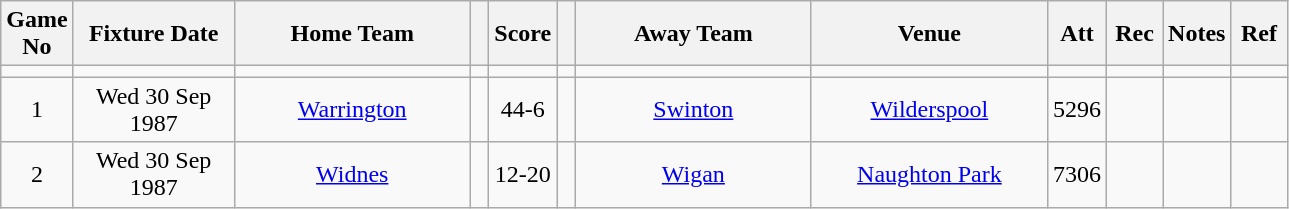<table class="wikitable" style="text-align:center;">
<tr>
<th width=20 abbr="No">Game No</th>
<th width=100 abbr="Date">Fixture Date</th>
<th width=150 abbr="Home Team">Home Team</th>
<th width=5 abbr="space"></th>
<th width=20 abbr="Score">Score</th>
<th width=5 abbr="space"></th>
<th width=150 abbr="Away Team">Away Team</th>
<th width=150 abbr="Venue">Venue</th>
<th width=30 abbr="Att">Att</th>
<th width=30 abbr="Rec">Rec</th>
<th width=20 abbr="Notes">Notes</th>
<th width=30 abbr="Ref">Ref</th>
</tr>
<tr>
<td></td>
<td></td>
<td></td>
<td></td>
<td></td>
<td></td>
<td></td>
<td></td>
<td></td>
<td></td>
<td></td>
</tr>
<tr>
<td>1</td>
<td>Wed 30 Sep 1987</td>
<td><a href='#'>Warrington</a></td>
<td></td>
<td>44-6</td>
<td></td>
<td><a href='#'>Swinton</a></td>
<td><a href='#'>Wilderspool</a></td>
<td>5296</td>
<td></td>
<td></td>
<td></td>
</tr>
<tr>
<td>2</td>
<td>Wed 30 Sep 1987</td>
<td><a href='#'>Widnes</a></td>
<td></td>
<td>12-20</td>
<td></td>
<td><a href='#'>Wigan</a></td>
<td><a href='#'>Naughton Park</a></td>
<td>7306</td>
<td></td>
<td></td>
<td></td>
</tr>
</table>
